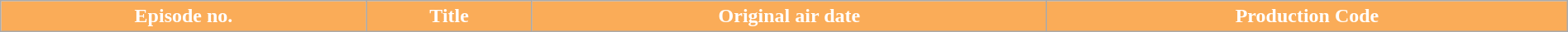<table class="wikitable plainrowheaders" style="width: 100%; margin: auto;">
<tr>
<th style="background-color: #FAAC58; color: white;">Episode no.</th>
<th style="background-color: #FAAC58; color: white;">Title</th>
<th style="background-color: #FAAC58; color: white;">Original air date</th>
<th style="background-color: #FAAC58; color: white;">Production Code<br>





</th>
</tr>
</table>
